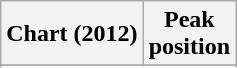<table class="wikitable sortable">
<tr>
<th align="left">Chart (2012)</th>
<th style="text-align:center;">Peak<br>position</th>
</tr>
<tr>
</tr>
<tr>
</tr>
</table>
